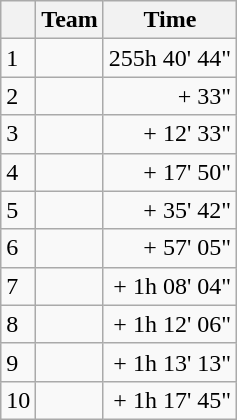<table class="wikitable">
<tr>
<th></th>
<th>Team</th>
<th>Time</th>
</tr>
<tr>
<td>1</td>
<td></td>
<td style="text-align:right;">255h 40' 44"</td>
</tr>
<tr>
<td>2</td>
<td></td>
<td style="text-align:right;">+ 33"</td>
</tr>
<tr>
<td>3</td>
<td></td>
<td style="text-align:right;">+ 12' 33"</td>
</tr>
<tr>
<td>4</td>
<td></td>
<td style="text-align:right;">+ 17' 50"</td>
</tr>
<tr>
<td>5</td>
<td></td>
<td style="text-align:right;">+ 35' 42"</td>
</tr>
<tr>
<td>6</td>
<td></td>
<td style="text-align:right;">+ 57' 05"</td>
</tr>
<tr>
<td>7</td>
<td></td>
<td style="text-align:right;">+ 1h 08' 04"</td>
</tr>
<tr>
<td>8</td>
<td></td>
<td style="text-align:right;">+ 1h 12' 06"</td>
</tr>
<tr>
<td>9</td>
<td></td>
<td style="text-align:right;">+ 1h 13' 13"</td>
</tr>
<tr>
<td>10</td>
<td></td>
<td style="text-align:right;">+ 1h 17' 45"</td>
</tr>
</table>
